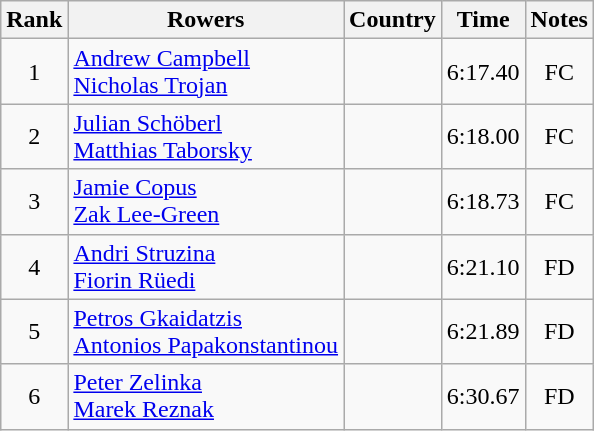<table class="wikitable" style="text-align:center">
<tr>
<th>Rank</th>
<th>Rowers</th>
<th>Country</th>
<th>Time</th>
<th>Notes</th>
</tr>
<tr>
<td>1</td>
<td align="left"><a href='#'>Andrew Campbell</a><br><a href='#'>Nicholas Trojan</a></td>
<td align="left"></td>
<td>6:17.40</td>
<td>FC</td>
</tr>
<tr>
<td>2</td>
<td align="left"><a href='#'>Julian Schöberl</a><br><a href='#'>Matthias Taborsky</a></td>
<td align="left"></td>
<td>6:18.00</td>
<td>FC</td>
</tr>
<tr>
<td>3</td>
<td align="left"><a href='#'>Jamie Copus</a><br><a href='#'>Zak Lee-Green</a></td>
<td align="left"></td>
<td>6:18.73</td>
<td>FC</td>
</tr>
<tr>
<td>4</td>
<td align="left"><a href='#'>Andri Struzina</a><br><a href='#'>Fiorin Rüedi</a></td>
<td align="left"></td>
<td>6:21.10</td>
<td>FD</td>
</tr>
<tr>
<td>5</td>
<td align="left"><a href='#'>Petros Gkaidatzis</a><br><a href='#'>Antonios Papakonstantinou</a></td>
<td align="left"></td>
<td>6:21.89</td>
<td>FD</td>
</tr>
<tr>
<td>6</td>
<td align="left"><a href='#'>Peter Zelinka</a><br><a href='#'>Marek Reznak</a></td>
<td align="left"></td>
<td>6:30.67</td>
<td>FD</td>
</tr>
</table>
